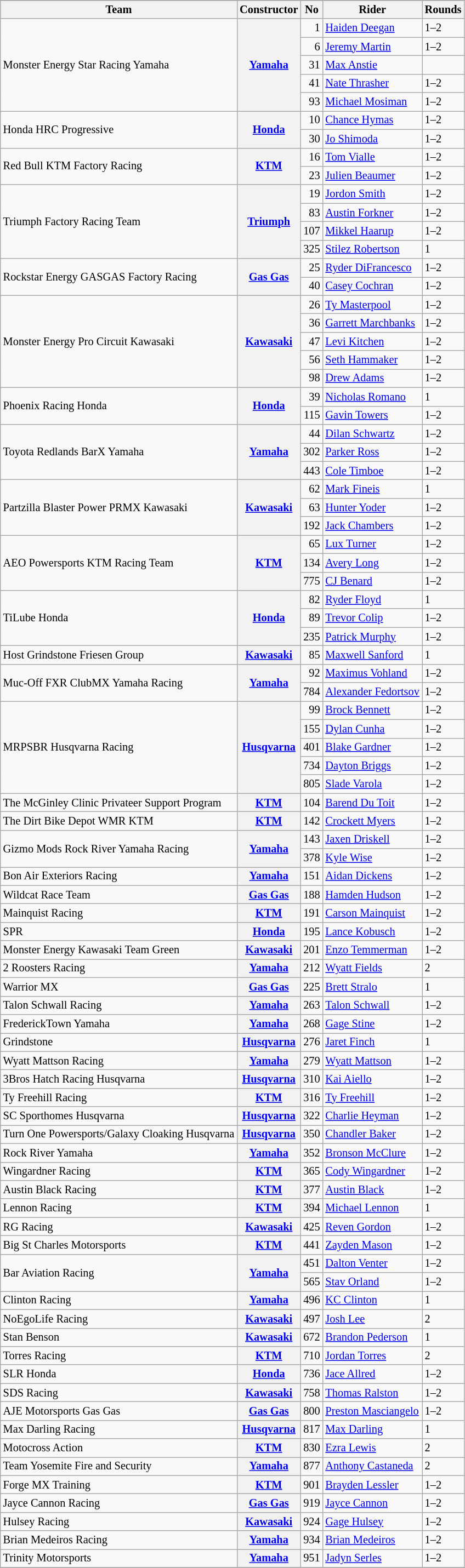<table class="wikitable" style="font-size: 85%;">
<tr>
</tr>
<tr>
<th>Team</th>
<th>Constructor</th>
<th>No</th>
<th>Rider</th>
<th>Rounds</th>
</tr>
<tr>
<td rowspan=5>Monster Energy Star Racing Yamaha</td>
<th rowspan=5><a href='#'>Yamaha</a></th>
<td align="right">1</td>
<td> <a href='#'>Haiden Deegan</a></td>
<td>1–2</td>
</tr>
<tr>
<td align="right">6</td>
<td> <a href='#'>Jeremy Martin</a></td>
<td>1–2</td>
</tr>
<tr>
<td align="right">31</td>
<td> <a href='#'>Max Anstie</a></td>
<td></td>
</tr>
<tr>
<td align="right">41</td>
<td> <a href='#'>Nate Thrasher</a></td>
<td>1–2</td>
</tr>
<tr>
<td align="right">93</td>
<td> <a href='#'>Michael Mosiman</a></td>
<td>1–2</td>
</tr>
<tr>
<td rowspan=2>Honda HRC Progressive</td>
<th rowspan=2><a href='#'>Honda</a></th>
<td align="right">10</td>
<td> <a href='#'>Chance Hymas</a></td>
<td>1–2</td>
</tr>
<tr>
<td align="right">30</td>
<td> <a href='#'>Jo Shimoda</a></td>
<td>1–2</td>
</tr>
<tr>
<td rowspan=2>Red Bull KTM Factory Racing</td>
<th rowspan=2><a href='#'>KTM</a></th>
<td align="right">16</td>
<td> <a href='#'>Tom Vialle</a></td>
<td>1–2</td>
</tr>
<tr>
<td align="right">23</td>
<td> <a href='#'>Julien Beaumer</a></td>
<td>1–2</td>
</tr>
<tr>
<td rowspan=4>Triumph Factory Racing Team</td>
<th rowspan=4><a href='#'>Triumph</a></th>
<td align="right">19</td>
<td> <a href='#'>Jordon Smith</a></td>
<td>1–2</td>
</tr>
<tr>
<td align="right">83</td>
<td> <a href='#'>Austin Forkner</a></td>
<td>1–2</td>
</tr>
<tr>
<td align="right">107</td>
<td> <a href='#'>Mikkel Haarup</a></td>
<td>1–2</td>
</tr>
<tr>
<td align="right">325</td>
<td> <a href='#'>Stilez Robertson</a></td>
<td>1</td>
</tr>
<tr>
<td rowspan=2>Rockstar Energy GASGAS Factory Racing</td>
<th rowspan=2><a href='#'>Gas Gas</a></th>
<td align="right">25</td>
<td> <a href='#'>Ryder DiFrancesco</a></td>
<td>1–2</td>
</tr>
<tr>
<td align="right">40</td>
<td> <a href='#'>Casey Cochran</a></td>
<td>1–2</td>
</tr>
<tr>
<td rowspan=5>Monster Energy Pro Circuit Kawasaki</td>
<th rowspan=5><a href='#'>Kawasaki</a></th>
<td align="right">26</td>
<td> <a href='#'>Ty Masterpool</a></td>
<td>1–2</td>
</tr>
<tr>
<td align="right">36</td>
<td> <a href='#'>Garrett Marchbanks</a></td>
<td>1–2</td>
</tr>
<tr>
<td align="right">47</td>
<td> <a href='#'>Levi Kitchen</a></td>
<td>1–2</td>
</tr>
<tr>
<td align="right">56</td>
<td> <a href='#'>Seth Hammaker</a></td>
<td>1–2</td>
</tr>
<tr>
<td align="right">98</td>
<td> <a href='#'>Drew Adams</a></td>
<td>1–2</td>
</tr>
<tr>
<td rowspan=2>Phoenix Racing Honda</td>
<th rowspan=2><a href='#'>Honda</a></th>
<td align="right">39</td>
<td> <a href='#'>Nicholas Romano</a></td>
<td>1</td>
</tr>
<tr>
<td align="right">115</td>
<td> <a href='#'>Gavin Towers</a></td>
<td>1–2</td>
</tr>
<tr>
<td rowspan=3>Toyota Redlands BarX Yamaha</td>
<th rowspan=3><a href='#'>Yamaha</a></th>
<td align="right">44</td>
<td> <a href='#'>Dilan Schwartz</a></td>
<td>1–2</td>
</tr>
<tr>
<td align="right">302</td>
<td> <a href='#'>Parker Ross</a></td>
<td>1–2</td>
</tr>
<tr>
<td align="right">443</td>
<td> <a href='#'>Cole Timboe</a></td>
<td>1–2</td>
</tr>
<tr>
<td rowspan=3>Partzilla Blaster Power PRMX Kawasaki</td>
<th rowspan=3><a href='#'>Kawasaki</a></th>
<td align="right">62</td>
<td> <a href='#'>Mark Fineis</a></td>
<td>1</td>
</tr>
<tr>
<td align="right">63</td>
<td> <a href='#'>Hunter Yoder</a></td>
<td>1–2</td>
</tr>
<tr>
<td align="right">192</td>
<td> <a href='#'>Jack Chambers</a></td>
<td>1–2</td>
</tr>
<tr>
<td rowspan=3>AEO Powersports KTM Racing Team</td>
<th rowspan=3><a href='#'>KTM</a></th>
<td align="right">65</td>
<td> <a href='#'>Lux Turner</a></td>
<td>1–2</td>
</tr>
<tr>
<td align="right">134</td>
<td> <a href='#'>Avery Long</a></td>
<td>1–2</td>
</tr>
<tr>
<td align="right">775</td>
<td> <a href='#'>CJ Benard</a></td>
<td>1–2</td>
</tr>
<tr>
<td rowspan=3>TiLube Honda</td>
<th rowspan=3><a href='#'>Honda</a></th>
<td align="right">82</td>
<td> <a href='#'>Ryder Floyd</a></td>
<td>1</td>
</tr>
<tr>
<td align="right">89</td>
<td> <a href='#'>Trevor Colip</a></td>
<td>1–2</td>
</tr>
<tr>
<td align="right">235</td>
<td> <a href='#'>Patrick Murphy</a></td>
<td>1–2</td>
</tr>
<tr>
<td>Host Grindstone Friesen Group</td>
<th><a href='#'>Kawasaki</a></th>
<td align="right">85</td>
<td> <a href='#'>Maxwell Sanford</a></td>
<td>1</td>
</tr>
<tr>
<td rowspan=2>Muc-Off FXR ClubMX Yamaha Racing</td>
<th rowspan=2><a href='#'>Yamaha</a></th>
<td align="right">92</td>
<td> <a href='#'>Maximus Vohland</a></td>
<td>1–2</td>
</tr>
<tr>
<td align="right">784</td>
<td> <a href='#'>Alexander Fedortsov</a></td>
<td>1–2</td>
</tr>
<tr>
<td rowspan=5>MRPSBR Husqvarna Racing</td>
<th rowspan=5><a href='#'>Husqvarna</a></th>
<td align="right">99</td>
<td> <a href='#'>Brock Bennett</a></td>
<td>1–2</td>
</tr>
<tr>
<td align="right">155</td>
<td> <a href='#'>Dylan Cunha</a></td>
<td>1–2</td>
</tr>
<tr>
<td align="right">401</td>
<td> <a href='#'>Blake Gardner</a></td>
<td>1–2</td>
</tr>
<tr>
<td align="right">734</td>
<td> <a href='#'>Dayton Briggs</a></td>
<td>1–2</td>
</tr>
<tr>
<td align="right">805</td>
<td> <a href='#'>Slade Varola</a></td>
<td>1–2</td>
</tr>
<tr>
<td>The McGinley Clinic Privateer Support Program</td>
<th><a href='#'>KTM</a></th>
<td align="right">104</td>
<td> <a href='#'>Barend Du Toit</a></td>
<td>1–2</td>
</tr>
<tr>
<td>The Dirt Bike Depot WMR KTM</td>
<th><a href='#'>KTM</a></th>
<td align="right">142</td>
<td> <a href='#'>Crockett Myers</a></td>
<td>1–2</td>
</tr>
<tr>
<td rowspan=2>Gizmo Mods Rock River Yamaha Racing</td>
<th rowspan=2><a href='#'>Yamaha</a></th>
<td align="right">143</td>
<td> <a href='#'>Jaxen Driskell</a></td>
<td>1–2</td>
</tr>
<tr>
<td align="right">378</td>
<td> <a href='#'>Kyle Wise</a></td>
<td>1–2</td>
</tr>
<tr>
<td>Bon Air Exteriors Racing</td>
<th><a href='#'>Yamaha</a></th>
<td align="right">151</td>
<td> <a href='#'>Aidan Dickens</a></td>
<td>1–2</td>
</tr>
<tr>
<td>Wildcat Race Team</td>
<th><a href='#'>Gas Gas</a></th>
<td align="right">188</td>
<td> <a href='#'>Hamden Hudson</a></td>
<td>1–2</td>
</tr>
<tr>
<td>Mainquist Racing</td>
<th><a href='#'>KTM</a></th>
<td align="right">191</td>
<td> <a href='#'>Carson Mainquist</a></td>
<td>1–2</td>
</tr>
<tr>
<td>SPR</td>
<th><a href='#'>Honda</a></th>
<td align="right">195</td>
<td> <a href='#'>Lance Kobusch</a></td>
<td>1–2</td>
</tr>
<tr>
<td>Monster Energy Kawasaki Team Green</td>
<th><a href='#'>Kawasaki</a></th>
<td align="right">201</td>
<td> <a href='#'>Enzo Temmerman</a></td>
<td>1–2</td>
</tr>
<tr>
<td>2 Roosters Racing</td>
<th><a href='#'>Yamaha</a></th>
<td align="right">212</td>
<td> <a href='#'>Wyatt Fields</a></td>
<td>2</td>
</tr>
<tr>
<td>Warrior MX</td>
<th><a href='#'>Gas Gas</a></th>
<td align="right">225</td>
<td> <a href='#'>Brett Stralo</a></td>
<td>1</td>
</tr>
<tr>
<td>Talon Schwall Racing</td>
<th><a href='#'>Yamaha</a></th>
<td align="right">263</td>
<td> <a href='#'>Talon Schwall</a></td>
<td>1–2</td>
</tr>
<tr>
<td>FrederickTown Yamaha</td>
<th><a href='#'>Yamaha</a></th>
<td align="right">268</td>
<td> <a href='#'>Gage Stine</a></td>
<td>1–2</td>
</tr>
<tr>
<td>Grindstone</td>
<th><a href='#'>Husqvarna</a></th>
<td align="right">276</td>
<td> <a href='#'>Jaret Finch</a></td>
<td>1</td>
</tr>
<tr>
<td>Wyatt Mattson Racing</td>
<th><a href='#'>Yamaha</a></th>
<td align="right">279</td>
<td> <a href='#'>Wyatt Mattson</a></td>
<td>1–2</td>
</tr>
<tr>
<td>3Bros Hatch Racing Husqvarna</td>
<th><a href='#'>Husqvarna</a></th>
<td align="right">310</td>
<td> <a href='#'>Kai Aiello</a></td>
<td>1–2</td>
</tr>
<tr>
<td>Ty Freehill Racing</td>
<th><a href='#'>KTM</a></th>
<td align="right">316</td>
<td> <a href='#'>Ty Freehill</a></td>
<td>1–2</td>
</tr>
<tr>
<td>SC Sporthomes Husqvarna</td>
<th><a href='#'>Husqvarna</a></th>
<td align="right">322</td>
<td> <a href='#'>Charlie Heyman</a></td>
<td>1–2</td>
</tr>
<tr>
<td>Turn One Powersports/Galaxy Cloaking Husqvarna</td>
<th><a href='#'>Husqvarna</a></th>
<td align="right">350</td>
<td> <a href='#'>Chandler Baker</a></td>
<td>1–2</td>
</tr>
<tr>
<td>Rock River Yamaha</td>
<th><a href='#'>Yamaha</a></th>
<td align="right">352</td>
<td> <a href='#'>Bronson McClure</a></td>
<td>1–2</td>
</tr>
<tr>
<td>Wingardner Racing</td>
<th><a href='#'>KTM</a></th>
<td align="right">365</td>
<td> <a href='#'>Cody Wingardner</a></td>
<td>1–2</td>
</tr>
<tr>
<td>Austin Black Racing</td>
<th><a href='#'>KTM</a></th>
<td align="right">377</td>
<td> <a href='#'>Austin Black</a></td>
<td>1–2</td>
</tr>
<tr>
<td>Lennon Racing</td>
<th><a href='#'>KTM</a></th>
<td align="right">394</td>
<td> <a href='#'>Michael Lennon</a></td>
<td>1</td>
</tr>
<tr>
<td>RG Racing</td>
<th><a href='#'>Kawasaki</a></th>
<td align="right">425</td>
<td> <a href='#'>Reven Gordon</a></td>
<td>1–2</td>
</tr>
<tr>
<td>Big St Charles Motorsports</td>
<th><a href='#'>KTM</a></th>
<td align="right">441</td>
<td> <a href='#'>Zayden Mason</a></td>
<td>1–2</td>
</tr>
<tr>
<td rowspan=2>Bar Aviation Racing</td>
<th rowspan=2><a href='#'>Yamaha</a></th>
<td align="right">451</td>
<td> <a href='#'>Dalton Venter</a></td>
<td>1–2</td>
</tr>
<tr>
<td align="right">565</td>
<td> <a href='#'>Stav Orland</a></td>
<td>1–2</td>
</tr>
<tr>
<td>Clinton Racing</td>
<th><a href='#'>Yamaha</a></th>
<td align="right">496</td>
<td> <a href='#'>KC Clinton</a></td>
<td>1</td>
</tr>
<tr>
<td>NoEgoLife Racing</td>
<th><a href='#'>Kawasaki</a></th>
<td align="right">497</td>
<td> <a href='#'>Josh Lee</a></td>
<td>2</td>
</tr>
<tr>
<td>Stan Benson</td>
<th><a href='#'>Kawasaki</a></th>
<td align="right">672</td>
<td> <a href='#'>Brandon Pederson</a></td>
<td>1</td>
</tr>
<tr>
<td>Torres Racing</td>
<th><a href='#'>KTM</a></th>
<td align="right">710</td>
<td> <a href='#'>Jordan Torres</a></td>
<td>2</td>
</tr>
<tr>
<td>SLR Honda</td>
<th><a href='#'>Honda</a></th>
<td align="right">736</td>
<td> <a href='#'>Jace Allred</a></td>
<td>1–2</td>
</tr>
<tr>
<td>SDS Racing</td>
<th><a href='#'>Kawasaki</a></th>
<td align="right">758</td>
<td> <a href='#'>Thomas Ralston</a></td>
<td>1–2</td>
</tr>
<tr>
<td>AJE Motorsports Gas Gas</td>
<th><a href='#'>Gas Gas</a></th>
<td align="right">800</td>
<td> <a href='#'>Preston Masciangelo</a></td>
<td>1–2</td>
</tr>
<tr>
<td>Max Darling Racing</td>
<th><a href='#'>Husqvarna</a></th>
<td align="right">817</td>
<td> <a href='#'>Max Darling</a></td>
<td>1</td>
</tr>
<tr>
<td>Motocross Action</td>
<th><a href='#'>KTM</a></th>
<td align="right">830</td>
<td> <a href='#'>Ezra Lewis</a></td>
<td>2</td>
</tr>
<tr>
<td>Team Yosemite Fire and Security</td>
<th><a href='#'>Yamaha</a></th>
<td align="right">877</td>
<td> <a href='#'>Anthony Castaneda</a></td>
<td>2</td>
</tr>
<tr>
<td>Forge MX Training</td>
<th><a href='#'>KTM</a></th>
<td align="right">901</td>
<td> <a href='#'>Brayden Lessler</a></td>
<td>1–2</td>
</tr>
<tr>
<td>Jayce Cannon Racing</td>
<th><a href='#'>Gas Gas</a></th>
<td align="right">919</td>
<td> <a href='#'>Jayce Cannon</a></td>
<td>1–2</td>
</tr>
<tr>
<td>Hulsey Racing</td>
<th><a href='#'>Kawasaki</a></th>
<td align="right">924</td>
<td> <a href='#'>Gage Hulsey</a></td>
<td>1–2</td>
</tr>
<tr>
<td>Brian Medeiros Racing</td>
<th><a href='#'>Yamaha</a></th>
<td align="right">934</td>
<td> <a href='#'>Brian Medeiros</a></td>
<td>1–2</td>
</tr>
<tr>
<td>Trinity Motorsports</td>
<th><a href='#'>Yamaha</a></th>
<td align="right">951</td>
<td> <a href='#'>Jadyn Serles</a></td>
<td>1–2</td>
</tr>
<tr>
</tr>
</table>
